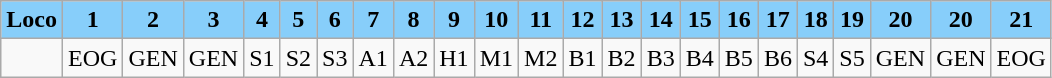<table class="wikitable plainrowheaders unsortable" style="text-align:center">
<tr>
<th scope="col" rowspan="1" style="background:lightskyblue;">Loco</th>
<th scope="col" rowspan="1" style="background:lightskyblue;">1</th>
<th scope="col" rowspan="1" style="background:lightskyblue;">2</th>
<th scope="col" rowspan="1" style="background:lightskyblue;">3</th>
<th scope="col" rowspan="1" style="background:lightskyblue;">4</th>
<th scope="col" rowspan="1" style="background:lightskyblue;">5</th>
<th scope="col" rowspan="1" style="background:lightskyblue;">6</th>
<th scope="col" rowspan="1" style="background:lightskyblue;">7</th>
<th scope="col" rowspan="1" style="background:lightskyblue;">8</th>
<th scope="col" rowspan="1" style="background:lightskyblue;">9</th>
<th scope="col" rowspan="1" style="background:lightskyblue;">10</th>
<th scope="col" rowspan="1" style="background:lightskyblue;">11</th>
<th scope="col" rowspan="1" style="background:lightskyblue;">12</th>
<th scope="col" rowspan="1" style="background:lightskyblue;">13</th>
<th scope="col" rowspan="1" style="background:lightskyblue;">14</th>
<th scope="col" rowspan="1" style="background:lightskyblue;">15</th>
<th scope="col" rowspan="1" style="background:lightskyblue;">16</th>
<th scope="col" rowspan="1" style="background:lightskyblue;">17</th>
<th scope="col" rowspan="1" style="background:lightskyblue;">18</th>
<th scope="col" rowspan="1" style="background:lightskyblue;">19</th>
<th scope="col" rowspan="1" style="background:lightskyblue;">20</th>
<th scope="col" rowspan="1" style="background:lightskyblue;">20</th>
<th scope="col" rowspan="1" style="background:lightskyblue;">21</th>
</tr>
<tr>
<td></td>
<td>EOG</td>
<td>GEN</td>
<td>GEN</td>
<td>S1</td>
<td>S2</td>
<td>S3</td>
<td>A1</td>
<td>A2</td>
<td>H1</td>
<td>M1</td>
<td>M2</td>
<td>B1</td>
<td>B2</td>
<td>B3</td>
<td>B4</td>
<td>B5</td>
<td>B6</td>
<td>S4</td>
<td>S5</td>
<td>GEN</td>
<td>GEN</td>
<td>EOG</td>
</tr>
</table>
